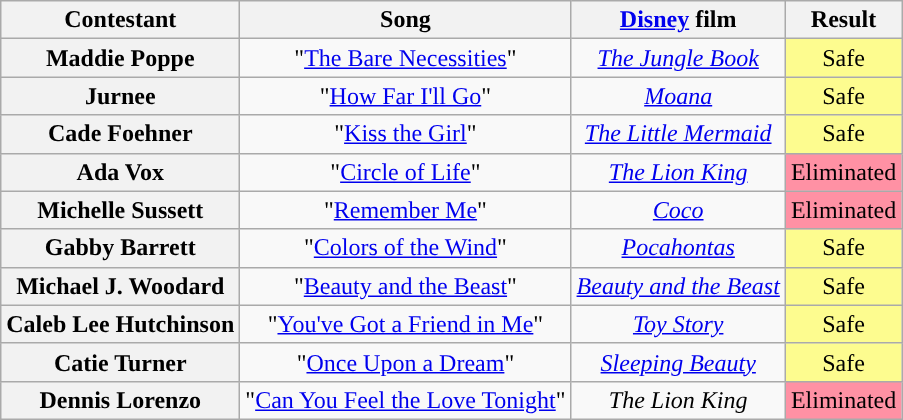<table class="wikitable unsortable" style="text-align:center;">
<tr>
<th scope="col">Contestant</th>
<th scope="col">Song</th>
<th scope="col"><a href='#'>Disney</a> film</th>
<th scope="col">Result</th>
</tr>
<tr>
<th scope="row">Maddie Poppe</th>
<td>"<a href='#'>The Bare Necessities</a>"</td>
<td><em><a href='#'>The Jungle Book</a></em></td>
<td style="background:#FDFC8F;">Safe</td>
</tr>
<tr>
<th scope="row">Jurnee</th>
<td>"<a href='#'>How Far I'll Go</a>"</td>
<td><em><a href='#'>Moana</a></em></td>
<td style="background:#FDFC8F;">Safe</td>
</tr>
<tr>
<th scope="row">Cade Foehner</th>
<td>"<a href='#'>Kiss the Girl</a>"</td>
<td><em><a href='#'>The Little Mermaid</a></em></td>
<td style="background:#FDFC8F;">Safe</td>
</tr>
<tr>
<th scope="row">Ada Vox</th>
<td>"<a href='#'>Circle of Life</a>"</td>
<td><em><a href='#'>The Lion King</a></em></td>
<td bgcolor="FF91A4">Eliminated</td>
</tr>
<tr>
<th scope="row">Michelle Sussett</th>
<td>"<a href='#'>Remember Me</a>"</td>
<td><em><a href='#'>Coco</a></em></td>
<td bgcolor="FF91A4">Eliminated</td>
</tr>
<tr>
<th scope="row">Gabby Barrett</th>
<td>"<a href='#'>Colors of the Wind</a>"</td>
<td><em><a href='#'>Pocahontas</a></em></td>
<td style="background:#FDFC8F;">Safe</td>
</tr>
<tr>
<th scope="row">Michael J. Woodard</th>
<td>"<a href='#'>Beauty and the Beast</a>"</td>
<td><em><a href='#'>Beauty and the Beast</a></em></td>
<td style="background:#FDFC8F;">Safe</td>
</tr>
<tr>
<th scope="row">Caleb Lee Hutchinson</th>
<td>"<a href='#'>You've Got a Friend in Me</a>"</td>
<td><em><a href='#'>Toy Story</a></em></td>
<td style="background:#FDFC8F;">Safe</td>
</tr>
<tr>
<th scope="row">Catie Turner</th>
<td>"<a href='#'>Once Upon a Dream</a>"</td>
<td><em><a href='#'>Sleeping Beauty</a></em></td>
<td style="background:#FDFC8F;">Safe</td>
</tr>
<tr>
<th scope="row">Dennis Lorenzo</th>
<td>"<a href='#'>Can You Feel the Love Tonight</a>"</td>
<td><em>The Lion King</em></td>
<td bgcolor="FF91A4">Eliminated</td>
</tr>
</table>
